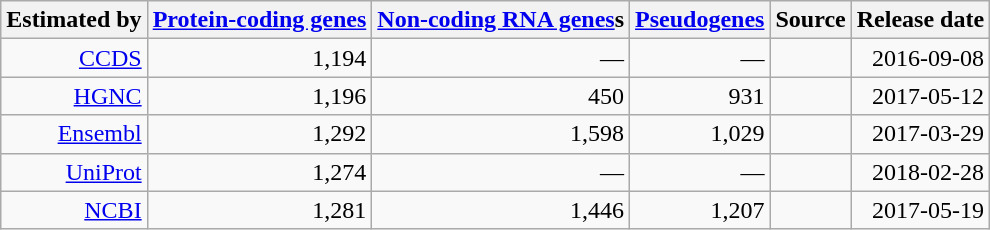<table class="wikitable" style="text-align:right">
<tr>
<th>Estimated by</th>
<th><a href='#'>Protein-coding genes</a></th>
<th><a href='#'>Non-coding RNA genes</a>s</th>
<th><a href='#'>Pseudogenes</a></th>
<th>Source</th>
<th>Release date</th>
</tr>
<tr>
<td><a href='#'>CCDS</a></td>
<td>1,194</td>
<td>—</td>
<td>—</td>
<td style="text-align:center"></td>
<td>2016-09-08</td>
</tr>
<tr>
<td><a href='#'>HGNC</a></td>
<td>1,196</td>
<td>450</td>
<td>931</td>
<td style="text-align:center"></td>
<td>2017-05-12</td>
</tr>
<tr>
<td><a href='#'>Ensembl</a></td>
<td>1,292</td>
<td>1,598</td>
<td>1,029</td>
<td style="text-align:center"></td>
<td>2017-03-29</td>
</tr>
<tr>
<td><a href='#'>UniProt</a></td>
<td>1,274</td>
<td>—</td>
<td>—</td>
<td style="text-align:center"></td>
<td>2018-02-28</td>
</tr>
<tr>
<td><a href='#'>NCBI</a></td>
<td>1,281</td>
<td>1,446</td>
<td>1,207</td>
<td style="text-align:center"></td>
<td>2017-05-19</td>
</tr>
</table>
